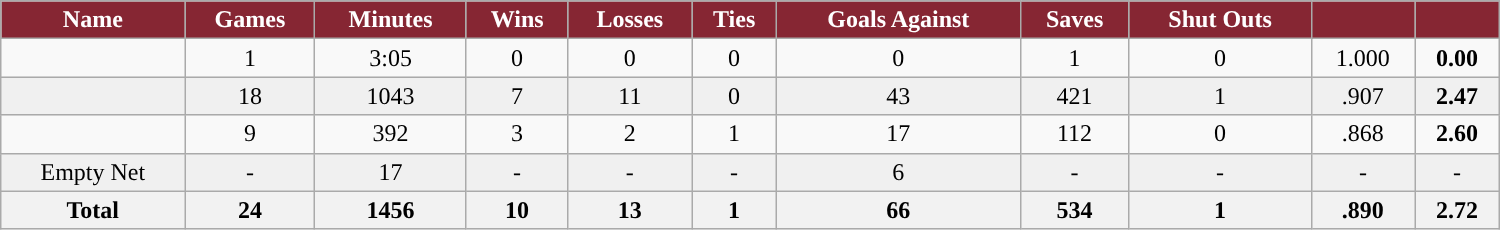<table class="wikitable sortable" width ="1000">
<tr align="center">
<th style="color:white; background:#862633; ">Name</th>
<th style="color:white; background:#862633; ">Games</th>
<th style="color:white; background:#862633; ">Minutes</th>
<th style="color:white; background:#862633; ">Wins</th>
<th style="color:white; background:#862633; ">Losses</th>
<th style="color:white; background:#862633; ">Ties</th>
<th style="color:white; background:#862633; ">Goals Against</th>
<th style="color:white; background:#862633; ">Saves</th>
<th style="color:white; background:#862633; ">Shut Outs</th>
<th style="color:white; background:#862633; "><a href='#'></a></th>
<th style="color:white; background:#862633; "><a href='#'></a></th>
</tr>
<tr align="center" bgcolor="">
<td></td>
<td>1</td>
<td>3:05</td>
<td>0</td>
<td>0</td>
<td>0</td>
<td>0</td>
<td>1</td>
<td>0</td>
<td>1.000</td>
<td><strong>0.00</strong></td>
</tr>
<tr align="center" bgcolor="f0f0f0">
<td></td>
<td>18</td>
<td>1043</td>
<td>7</td>
<td>11</td>
<td>0</td>
<td>43</td>
<td>421</td>
<td>1</td>
<td>.907</td>
<td><strong>2.47</strong></td>
</tr>
<tr align="center" bgcolor="">
<td></td>
<td>9</td>
<td>392</td>
<td>3</td>
<td>2</td>
<td>1</td>
<td>17</td>
<td>112</td>
<td>0</td>
<td>.868</td>
<td><strong>2.60</strong></td>
</tr>
<tr align="center" bgcolor="f0f0f0">
<td>Empty Net</td>
<td>-</td>
<td>17</td>
<td>-</td>
<td>-</td>
<td>-</td>
<td>6</td>
<td>-</td>
<td>-</td>
<td>-</td>
<td>-</td>
</tr>
<tr>
<th>Total</th>
<th>24</th>
<th>1456</th>
<th>10</th>
<th>13</th>
<th>1</th>
<th>66</th>
<th>534</th>
<th>1</th>
<th>.890</th>
<th>2.72</th>
</tr>
</table>
